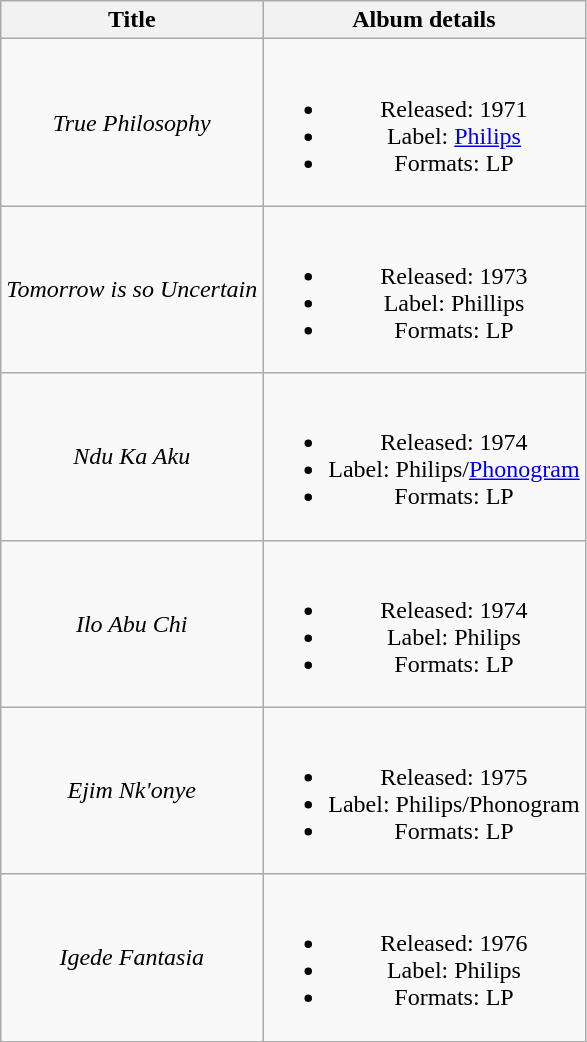<table class="wikitable plainrowheaders" style="text-align:center;">
<tr>
<th scope="col">Title</th>
<th scope="col">Album details</th>
</tr>
<tr>
<td scope="row"><em>True Philosophy</em></td>
<td><br><ul><li>Released: 1971</li><li>Label: <a href='#'>Philips</a></li><li>Formats: LP</li></ul></td>
</tr>
<tr>
<td scope="row"><em>Tomorrow is so Uncertain</em></td>
<td><br><ul><li>Released: 1973</li><li>Label: Phillips</li><li>Formats: LP</li></ul></td>
</tr>
<tr>
<td scope="row"><em>Ndu Ka Aku</em></td>
<td><br><ul><li>Released: 1974</li><li>Label: Philips/<a href='#'>Phonogram</a></li><li>Formats: LP</li></ul></td>
</tr>
<tr>
<td scope="row"><em>Ilo Abu Chi</em></td>
<td><br><ul><li>Released: 1974</li><li>Label: Philips</li><li>Formats: LP</li></ul></td>
</tr>
<tr>
<td scope="row"><em>Ejim Nk'onye</em></td>
<td><br><ul><li>Released: 1975</li><li>Label: Philips/Phonogram</li><li>Formats: LP</li></ul></td>
</tr>
<tr>
<td scope="row"><em>Igede Fantasia</em></td>
<td><br><ul><li>Released: 1976</li><li>Label: Philips</li><li>Formats: LP</li></ul></td>
</tr>
<tr>
</tr>
</table>
